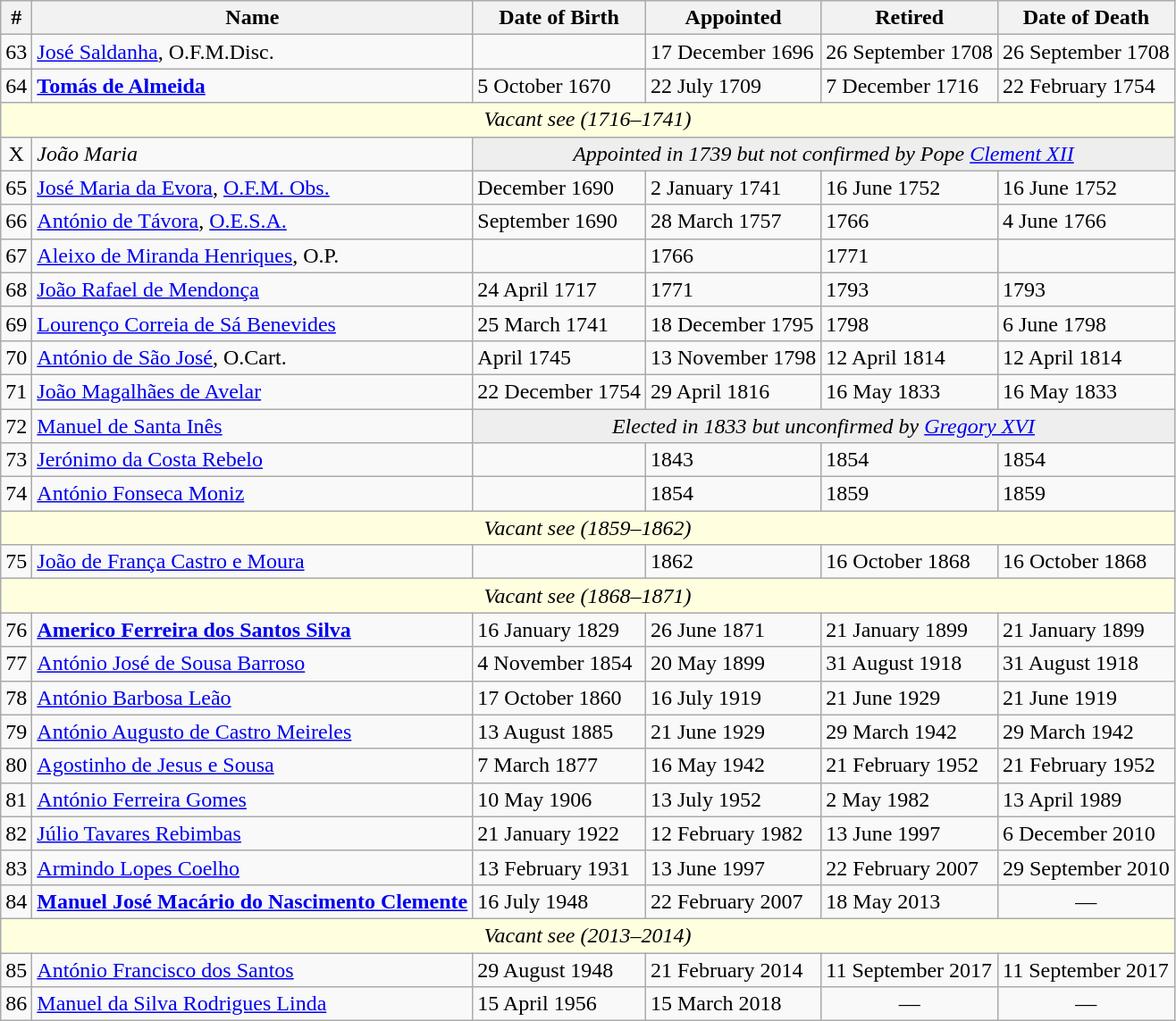<table class="wikitable sortable">
<tr>
<th>#</th>
<th>Name</th>
<th>Date of Birth</th>
<th>Appointed</th>
<th>Retired</th>
<th>Date of Death</th>
</tr>
<tr>
<td>63</td>
<td><a href='#'>José Saldanha</a>, O.F.M.Disc.</td>
<td> </td>
<td>17 December 1696</td>
<td>26 September 1708</td>
<td>26 September 1708</td>
</tr>
<tr>
<td>64</td>
<td><strong><a href='#'>Tomás de Almeida</a></strong></td>
<td>5 October 1670</td>
<td>22 July 1709</td>
<td>7 December 1716</td>
<td>22 February 1754</td>
</tr>
<tr>
<td colspan=6 align=center bgcolor=#FFFFE0><em>Vacant see (1716–1741)</em></td>
</tr>
<tr>
<td style="text-align:center;">X</td>
<td><em>João Maria</em></td>
<td bgcolor=#eee colspan=4 align=center><em>Appointed in 1739 but not confirmed by Pope <a href='#'>Clement XII</a></em></td>
</tr>
<tr>
<td>65</td>
<td><a href='#'>José Maria da Evora</a>, <a href='#'>O.F.M. Obs.</a></td>
<td>December 1690</td>
<td>2 January 1741</td>
<td>16 June 1752</td>
<td>16 June 1752 </td>
</tr>
<tr>
<td>66</td>
<td><a href='#'>António de Távora</a>, <a href='#'>O.E.S.A.</a></td>
<td>September 1690</td>
<td>28 March 1757</td>
<td>1766</td>
<td>4 June 1766</td>
</tr>
<tr>
<td>67</td>
<td><a href='#'>Aleixo de Miranda Henriques</a>, O.P.</td>
<td> </td>
<td>1766</td>
<td>1771</td>
<td> </td>
</tr>
<tr>
<td>68</td>
<td><a href='#'>João Rafael de Mendonça</a></td>
<td>24 April 1717</td>
<td>1771</td>
<td>1793</td>
<td>1793</td>
</tr>
<tr>
<td>69</td>
<td><a href='#'>Lourenço Correia de Sá Benevides</a></td>
<td>25 March 1741</td>
<td>18 December 1795</td>
<td>1798</td>
<td>6 June 1798</td>
</tr>
<tr>
<td>70</td>
<td><a href='#'>António de São José</a>, O.Cart.</td>
<td>April 1745</td>
<td>13 November 1798</td>
<td>12 April 1814</td>
<td>12 April 1814</td>
</tr>
<tr>
<td>71</td>
<td><a href='#'>João Magalhães de Avelar</a></td>
<td>22 December 1754</td>
<td>29 April 1816</td>
<td>16 May 1833</td>
<td>16 May 1833</td>
</tr>
<tr>
<td>72</td>
<td><a href='#'>Manuel de Santa Inês</a></td>
<td bgcolor=#eee colspan=4 align=center><em>Elected in 1833 but unconfirmed by <a href='#'>Gregory XVI</a></em></td>
</tr>
<tr>
<td>73</td>
<td><a href='#'>Jerónimo da Costa Rebelo</a></td>
<td> </td>
<td>1843</td>
<td>1854</td>
<td>1854</td>
</tr>
<tr>
<td>74</td>
<td><a href='#'>António Fonseca Moniz</a></td>
<td> </td>
<td>1854</td>
<td>1859</td>
<td>1859</td>
</tr>
<tr>
<td colspan=6 align=center bgcolor=#FFFFE0><em>Vacant see (1859–1862)</em></td>
</tr>
<tr>
<td>75</td>
<td><a href='#'>João de França Castro e Moura</a></td>
<td> </td>
<td>1862</td>
<td>16 October 1868</td>
<td>16 October 1868</td>
</tr>
<tr>
<td colspan=6 align=center bgcolor=#FFFFE0><em>Vacant see (1868–1871)</em></td>
</tr>
<tr>
<td>76</td>
<td><strong><a href='#'>Americo Ferreira dos Santos Silva</a></strong></td>
<td>16 January 1829</td>
<td>26 June 1871</td>
<td>21 January 1899</td>
<td>21 January 1899</td>
</tr>
<tr>
<td>77</td>
<td><a href='#'>António José de Sousa Barroso</a></td>
<td>4 November 1854</td>
<td>20 May 1899</td>
<td>31 August 1918</td>
<td>31 August 1918</td>
</tr>
<tr>
<td>78</td>
<td><a href='#'>António Barbosa Leão</a></td>
<td>17 October 1860</td>
<td>16 July 1919</td>
<td>21 June 1929</td>
<td>21 June 1919</td>
</tr>
<tr>
<td>79</td>
<td><a href='#'>António Augusto de Castro Meireles</a></td>
<td>13 August 1885</td>
<td>21 June 1929</td>
<td>29 March 1942</td>
<td>29 March 1942</td>
</tr>
<tr>
<td>80</td>
<td><a href='#'>Agostinho de Jesus e Sousa</a></td>
<td>7 March 1877</td>
<td>16 May 1942</td>
<td>21 February 1952</td>
<td>21 February 1952</td>
</tr>
<tr>
<td>81</td>
<td><a href='#'>António Ferreira Gomes</a></td>
<td>10 May 1906</td>
<td>13 July 1952</td>
<td>2 May 1982</td>
<td>13 April 1989</td>
</tr>
<tr>
<td>82</td>
<td><a href='#'>Júlio Tavares Rebimbas</a></td>
<td>21 January 1922</td>
<td>12 February 1982</td>
<td>13 June 1997</td>
<td>6 December 2010</td>
</tr>
<tr>
<td>83</td>
<td><a href='#'>Armindo Lopes Coelho</a></td>
<td>13 February 1931</td>
<td>13 June 1997</td>
<td>22 February 2007</td>
<td>29 September 2010</td>
</tr>
<tr>
<td>84</td>
<td><strong><a href='#'>Manuel José Macário do Nascimento Clemente</a></strong></td>
<td>16 July 1948</td>
<td>22 February 2007</td>
<td>18 May 2013</td>
<td style="text-align:center;">—</td>
</tr>
<tr>
<td colspan=6 align=center bgcolor=#FFFFE0><em>Vacant see (2013–2014)</em></td>
</tr>
<tr>
<td>85</td>
<td><a href='#'>António Francisco dos Santos</a></td>
<td>29 August 1948</td>
<td>21 February 2014</td>
<td>11 September 2017</td>
<td>11 September 2017</td>
</tr>
<tr>
<td>86</td>
<td><a href='#'>Manuel da Silva Rodrigues Linda</a></td>
<td>15 April 1956</td>
<td>15 March 2018</td>
<td style="text-align:center;">—</td>
<td style="text-align:center;">—</td>
</tr>
</table>
